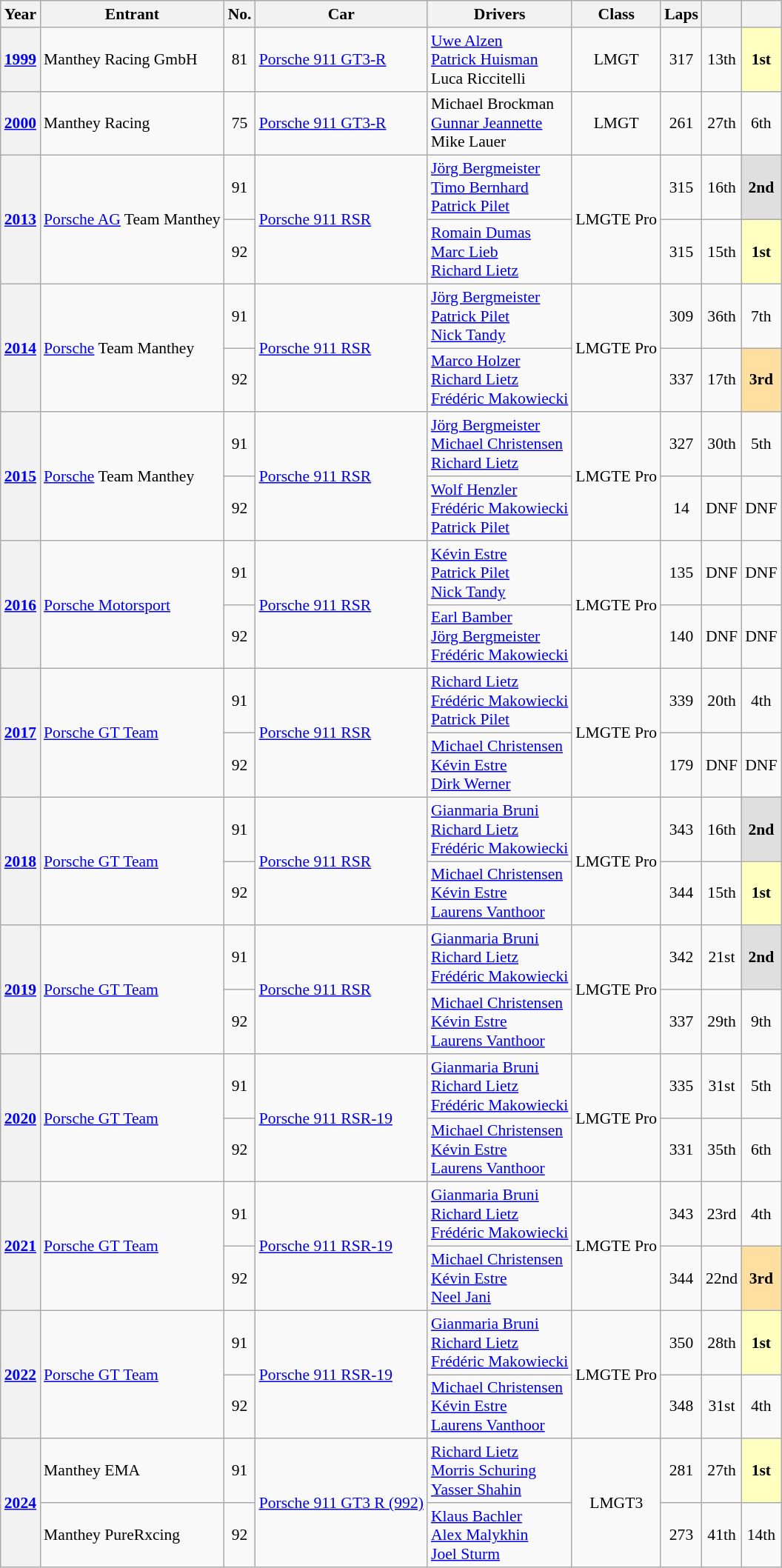<table class="wikitable" style="font-size:90%">
<tr>
<th>Year</th>
<th>Entrant</th>
<th>No.</th>
<th>Car</th>
<th>Drivers</th>
<th>Class</th>
<th>Laps</th>
<th></th>
<th></th>
</tr>
<tr align="center">
<th><a href='#'>1999</a></th>
<td align=left> Manthey Racing GmbH</td>
<td>81</td>
<td align=left><a href='#'>Porsche 911 GT3-R</a></td>
<td align=left> <a href='#'>Uwe Alzen</a><br> <a href='#'>Patrick Huisman</a><br> Luca Riccitelli</td>
<td>LMGT</td>
<td>317</td>
<td>13th</td>
<td style="background:#FFFFBF;"><strong>1st</strong></td>
</tr>
<tr align="center">
<th><a href='#'>2000</a></th>
<td align=left> Manthey Racing</td>
<td>75</td>
<td align=left><a href='#'>Porsche 911 GT3-R</a></td>
<td align=left> Michael Brockman<br> <a href='#'>Gunnar Jeannette</a><br> Mike Lauer</td>
<td>LMGT</td>
<td>261</td>
<td>27th</td>
<td>6th</td>
</tr>
<tr align="center">
<th rowspan=2><a href='#'>2013</a></th>
<td rowspan=2 align=left> <a href='#'>Porsche AG</a> Team Manthey</td>
<td>91</td>
<td rowspan=2 align=left><a href='#'>Porsche 911 RSR</a></td>
<td align=left> <a href='#'>Jörg Bergmeister</a><br> <a href='#'>Timo Bernhard</a><br> <a href='#'>Patrick Pilet</a></td>
<td rowspan=2>LMGTE Pro</td>
<td>315</td>
<td>16th</td>
<td style="background:#DFDFDF;"><strong>2nd</strong></td>
</tr>
<tr align="center">
<td>92</td>
<td align=left> <a href='#'>Romain Dumas</a><br> <a href='#'>Marc Lieb</a><br> <a href='#'>Richard Lietz</a></td>
<td>315</td>
<td>15th</td>
<td style="background:#FFFFBF;"><strong>1st</strong></td>
</tr>
<tr align="center">
<th rowspan=2><a href='#'>2014</a></th>
<td rowspan=2 align=left> <a href='#'>Porsche</a> Team Manthey</td>
<td>91</td>
<td rowspan=2 align=left><a href='#'>Porsche 911 RSR</a></td>
<td align=left> <a href='#'>Jörg Bergmeister</a><br> <a href='#'>Patrick Pilet</a><br> <a href='#'>Nick Tandy</a></td>
<td rowspan=2>LMGTE Pro</td>
<td>309</td>
<td>36th</td>
<td>7th</td>
</tr>
<tr align="center">
<td>92</td>
<td align=left> <a href='#'>Marco Holzer</a><br> <a href='#'>Richard Lietz</a><br> <a href='#'>Frédéric Makowiecki</a></td>
<td>337</td>
<td>17th</td>
<td style="background:#FFDF9F;"><strong>3rd</strong></td>
</tr>
<tr align="center">
<th rowspan=2><a href='#'>2015</a></th>
<td rowspan=2 align=left> <a href='#'>Porsche</a> Team Manthey</td>
<td>91</td>
<td rowspan=2 align=left><a href='#'>Porsche 911 RSR</a></td>
<td align=left> <a href='#'>Jörg Bergmeister</a><br> <a href='#'>Michael Christensen</a><br> <a href='#'>Richard Lietz</a></td>
<td rowspan=2>LMGTE Pro</td>
<td>327</td>
<td>30th</td>
<td>5th</td>
</tr>
<tr align="center">
<td>92</td>
<td align=left> <a href='#'>Wolf Henzler</a><br> <a href='#'>Frédéric Makowiecki</a><br> <a href='#'>Patrick Pilet</a></td>
<td>14</td>
<td>DNF</td>
<td>DNF</td>
</tr>
<tr align="center">
<th rowspan=2><a href='#'>2016</a></th>
<td rowspan=2 align=left> <a href='#'>Porsche Motorsport</a></td>
<td>91</td>
<td rowspan=2 align=left><a href='#'>Porsche 911 RSR</a></td>
<td align=left> <a href='#'>Kévin Estre</a><br> <a href='#'>Patrick Pilet</a><br> <a href='#'>Nick Tandy</a></td>
<td rowspan=2>LMGTE Pro</td>
<td>135</td>
<td>DNF</td>
<td>DNF</td>
</tr>
<tr align="center">
<td>92</td>
<td align=left> <a href='#'>Earl Bamber</a><br> <a href='#'>Jörg Bergmeister</a><br> <a href='#'>Frédéric Makowiecki</a></td>
<td>140</td>
<td>DNF</td>
<td>DNF</td>
</tr>
<tr align="center">
<th rowspan=2><a href='#'>2017</a></th>
<td rowspan=2 align=left> <a href='#'>Porsche GT Team</a></td>
<td>91</td>
<td rowspan=2 align=left><a href='#'>Porsche 911 RSR</a></td>
<td align=left> <a href='#'>Richard Lietz</a><br> <a href='#'>Frédéric Makowiecki</a><br> <a href='#'>Patrick Pilet</a></td>
<td rowspan=2>LMGTE Pro</td>
<td>339</td>
<td>20th</td>
<td>4th</td>
</tr>
<tr align="center">
<td>92</td>
<td align=left> <a href='#'>Michael Christensen</a><br> <a href='#'>Kévin Estre</a><br> <a href='#'>Dirk Werner</a></td>
<td>179</td>
<td>DNF</td>
<td>DNF</td>
</tr>
<tr align="center">
<th rowspan=2><a href='#'>2018</a></th>
<td rowspan=2 align=left> <a href='#'>Porsche GT Team</a></td>
<td>91</td>
<td rowspan=2 align=left><a href='#'>Porsche 911 RSR</a></td>
<td align=left> <a href='#'>Gianmaria Bruni</a><br> <a href='#'>Richard Lietz</a><br> <a href='#'>Frédéric Makowiecki</a></td>
<td rowspan=2>LMGTE Pro</td>
<td>343</td>
<td>16th</td>
<td style="background:#DFDFDF;"><strong>2nd</strong></td>
</tr>
<tr align="center">
<td>92</td>
<td align=left> <a href='#'>Michael Christensen</a><br> <a href='#'>Kévin Estre</a><br> <a href='#'>Laurens Vanthoor</a></td>
<td>344</td>
<td>15th</td>
<td style="background:#FFFFBF;"><strong>1st</strong></td>
</tr>
<tr align="center">
<th rowspan=2><a href='#'>2019</a></th>
<td rowspan=2 align=left> <a href='#'>Porsche GT Team</a></td>
<td>91</td>
<td rowspan=2 align=left><a href='#'>Porsche 911 RSR</a></td>
<td align=left> <a href='#'>Gianmaria Bruni</a><br> <a href='#'>Richard Lietz</a><br> <a href='#'>Frédéric Makowiecki</a></td>
<td rowspan=2>LMGTE Pro</td>
<td>342</td>
<td>21st</td>
<td style="background:#DFDFDF;"><strong>2nd</strong></td>
</tr>
<tr align="center">
<td>92</td>
<td align=left> <a href='#'>Michael Christensen</a><br> <a href='#'>Kévin Estre</a><br> <a href='#'>Laurens Vanthoor</a></td>
<td>337</td>
<td>29th</td>
<td>9th</td>
</tr>
<tr align="center">
<th rowspan=2><a href='#'>2020</a></th>
<td rowspan=2 align=left> <a href='#'>Porsche GT Team</a></td>
<td>91</td>
<td rowspan=2 align=left><a href='#'>Porsche 911 RSR-19</a></td>
<td align=left> <a href='#'>Gianmaria Bruni</a><br> <a href='#'>Richard Lietz</a><br> <a href='#'>Frédéric Makowiecki</a></td>
<td rowspan=2>LMGTE Pro</td>
<td>335</td>
<td>31st</td>
<td>5th</td>
</tr>
<tr align="center">
<td>92</td>
<td align=left> <a href='#'>Michael Christensen</a><br> <a href='#'>Kévin Estre</a><br> <a href='#'>Laurens Vanthoor</a></td>
<td>331</td>
<td>35th</td>
<td>6th</td>
</tr>
<tr align="center">
<th rowspan=2><a href='#'>2021</a></th>
<td rowspan=2 align=left> <a href='#'>Porsche GT Team</a></td>
<td>91</td>
<td rowspan=2 align=left><a href='#'>Porsche 911 RSR-19</a></td>
<td align=left> <a href='#'>Gianmaria Bruni</a><br> <a href='#'>Richard Lietz</a><br> <a href='#'>Frédéric Makowiecki</a></td>
<td rowspan=2>LMGTE Pro</td>
<td>343</td>
<td>23rd</td>
<td>4th</td>
</tr>
<tr align="center">
<td>92</td>
<td align=left> <a href='#'>Michael Christensen</a><br> <a href='#'>Kévin Estre</a><br> <a href='#'>Neel Jani</a></td>
<td>344</td>
<td>22nd</td>
<td style="background:#FFDF9F;"><strong>3rd</strong></td>
</tr>
<tr align="center">
<th rowspan=2><a href='#'>2022</a></th>
<td rowspan=2 align=left> <a href='#'>Porsche GT Team</a></td>
<td>91</td>
<td rowspan=2 align=left><a href='#'>Porsche 911 RSR-19</a></td>
<td align=left> <a href='#'>Gianmaria Bruni</a><br> <a href='#'>Richard Lietz</a><br> <a href='#'>Frédéric Makowiecki</a></td>
<td rowspan=2>LMGTE Pro</td>
<td>350</td>
<td>28th</td>
<td style="background:#FFFFBF;"><strong>1st</strong></td>
</tr>
<tr align="center">
<td>92</td>
<td align=left> <a href='#'>Michael Christensen</a><br> <a href='#'>Kévin Estre</a><br> <a href='#'>Laurens Vanthoor</a></td>
<td>348</td>
<td>31st</td>
<td>4th</td>
</tr>
<tr align="center">
<th rowspan=2><a href='#'>2024</a></th>
<td align=left> Manthey EMA</td>
<td>91</td>
<td rowspan=2 align=left><a href='#'>Porsche 911 GT3 R (992)</a></td>
<td align=left> <a href='#'>Richard Lietz</a><br> <a href='#'>Morris Schuring</a><br> <a href='#'>Yasser Shahin</a></td>
<td rowspan=2>LMGT3</td>
<td>281</td>
<td>27th</td>
<td style="background:#FFFFBF;"><strong>1st</strong></td>
</tr>
<tr align="center">
<td align=left> Manthey PureRxcing</td>
<td>92</td>
<td align=left> <a href='#'>Klaus Bachler</a><br> <a href='#'>Alex Malykhin</a><br> <a href='#'>Joel Sturm</a></td>
<td>273</td>
<td>41th</td>
<td>14th</td>
</tr>
</table>
